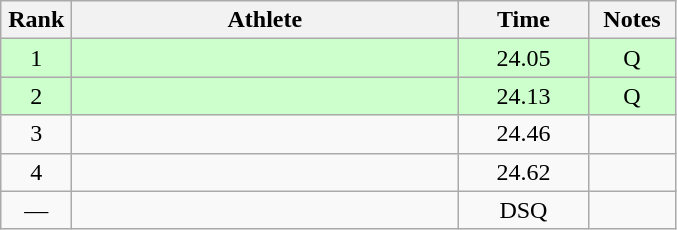<table class="wikitable" style="text-align:center">
<tr>
<th width=40>Rank</th>
<th width=250>Athlete</th>
<th width=80>Time</th>
<th width=50>Notes</th>
</tr>
<tr bgcolor=ccffcc>
<td>1</td>
<td align=left></td>
<td>24.05</td>
<td>Q</td>
</tr>
<tr bgcolor=ccffcc>
<td>2</td>
<td align=left></td>
<td>24.13</td>
<td>Q</td>
</tr>
<tr>
<td>3</td>
<td align=left></td>
<td>24.46</td>
<td></td>
</tr>
<tr>
<td>4</td>
<td align=left></td>
<td>24.62</td>
<td></td>
</tr>
<tr>
<td>—</td>
<td align=left></td>
<td>DSQ</td>
<td></td>
</tr>
</table>
